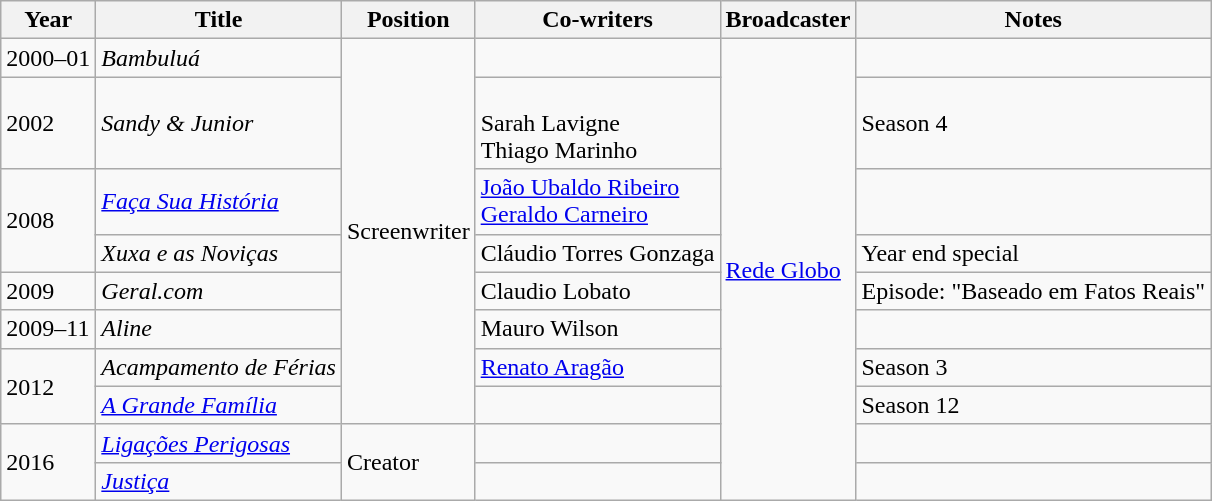<table class="wikitable">
<tr>
<th>Year</th>
<th>Title</th>
<th>Position</th>
<th>Co-writers</th>
<th>Broadcaster</th>
<th>Notes</th>
</tr>
<tr>
<td>2000–01</td>
<td><em>Bambuluá</em></td>
<td rowspan="8">Screenwriter</td>
<td></td>
<td rowspan="10"><a href='#'>Rede Globo</a></td>
<td></td>
</tr>
<tr>
<td>2002</td>
<td><em>Sandy & Junior</em></td>
<td><br>Sarah Lavigne<br>Thiago Marinho</td>
<td>Season 4</td>
</tr>
<tr>
<td rowspan="2">2008</td>
<td><em><a href='#'>Faça Sua História</a></em></td>
<td><a href='#'>João Ubaldo Ribeiro</a><br><a href='#'>Geraldo Carneiro</a></td>
<td></td>
</tr>
<tr>
<td><em>Xuxa e as Noviças</em></td>
<td>Cláudio Torres Gonzaga</td>
<td>Year end special</td>
</tr>
<tr>
<td>2009</td>
<td><em>Geral.com</em></td>
<td>Claudio Lobato</td>
<td>Episode: "Baseado em Fatos Reais"</td>
</tr>
<tr>
<td>2009–11</td>
<td><em>Aline</em></td>
<td>Mauro Wilson</td>
<td></td>
</tr>
<tr>
<td rowspan="2">2012</td>
<td><em>Acampamento de Férias</em></td>
<td><a href='#'>Renato Aragão</a></td>
<td>Season 3</td>
</tr>
<tr>
<td><em><a href='#'>A Grande Família</a></em></td>
<td></td>
<td>Season 12</td>
</tr>
<tr>
<td rowspan="2">2016</td>
<td><em><a href='#'>Ligações Perigosas</a></em></td>
<td rowspan="2">Creator</td>
<td></td>
<td></td>
</tr>
<tr>
<td><em><a href='#'>Justiça</a></em></td>
<td></td>
<td></td>
</tr>
</table>
